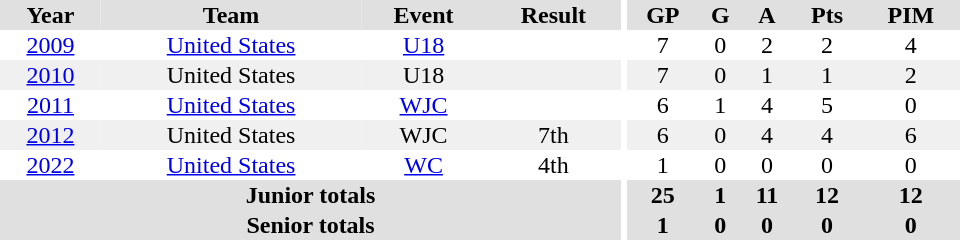<table border="0" cellpadding="1" cellspacing="0" ID="Table3" style="text-align:center; width:40em">
<tr ALIGN="center" bgcolor="#e0e0e0">
<th>Year</th>
<th>Team</th>
<th>Event</th>
<th>Result</th>
<th rowspan="99" bgcolor="#ffffff"></th>
<th>GP</th>
<th>G</th>
<th>A</th>
<th>Pts</th>
<th>PIM</th>
</tr>
<tr>
<td><a href='#'>2009</a></td>
<td><a href='#'>United States</a></td>
<td><a href='#'>U18</a></td>
<td></td>
<td>7</td>
<td>0</td>
<td>2</td>
<td>2</td>
<td>4</td>
</tr>
<tr bgcolor="#f0f0f0">
<td><a href='#'>2010</a></td>
<td>United States</td>
<td>U18</td>
<td></td>
<td>7</td>
<td>0</td>
<td>1</td>
<td>1</td>
<td>2</td>
</tr>
<tr>
<td><a href='#'>2011</a></td>
<td><a href='#'>United States</a></td>
<td><a href='#'>WJC</a></td>
<td></td>
<td>6</td>
<td>1</td>
<td>4</td>
<td>5</td>
<td>0</td>
</tr>
<tr bgcolor="#f0f0f0">
<td><a href='#'>2012</a></td>
<td>United States</td>
<td>WJC</td>
<td>7th</td>
<td>6</td>
<td>0</td>
<td>4</td>
<td>4</td>
<td>6</td>
</tr>
<tr>
<td><a href='#'>2022</a></td>
<td><a href='#'>United States</a></td>
<td><a href='#'>WC</a></td>
<td>4th</td>
<td>1</td>
<td>0</td>
<td>0</td>
<td>0</td>
<td>0</td>
</tr>
<tr bgcolor="#e0e0e0">
<th colspan="4">Junior totals</th>
<th>25</th>
<th>1</th>
<th>11</th>
<th>12</th>
<th>12</th>
</tr>
<tr bgcolor="#e0e0e0">
<th colspan="4">Senior totals</th>
<th>1</th>
<th>0</th>
<th>0</th>
<th>0</th>
<th>0</th>
</tr>
</table>
